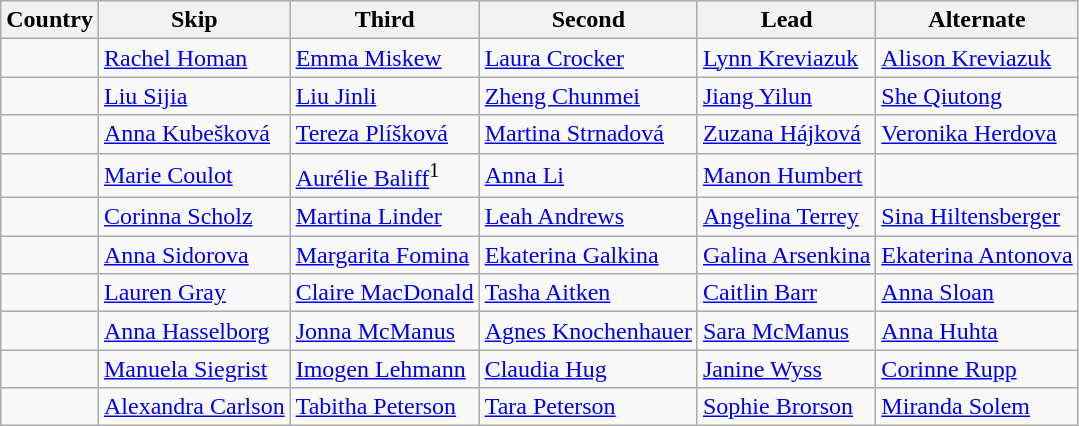<table class="wikitable">
<tr>
<th>Country</th>
<th>Skip</th>
<th>Third</th>
<th>Second</th>
<th>Lead</th>
<th>Alternate</th>
</tr>
<tr>
<td></td>
<td><a href='#'>Rachel Homan</a></td>
<td><a href='#'>Emma Miskew</a></td>
<td><a href='#'>Laura Crocker</a></td>
<td><a href='#'>Lynn Kreviazuk</a></td>
<td><a href='#'>Alison Kreviazuk</a></td>
</tr>
<tr>
<td></td>
<td><a href='#'>Liu Sijia</a></td>
<td><a href='#'>Liu Jinli</a></td>
<td><a href='#'>Zheng Chunmei</a></td>
<td><a href='#'>Jiang Yilun</a></td>
<td><a href='#'>She Qiutong</a></td>
</tr>
<tr>
<td></td>
<td><a href='#'>Anna Kubešková</a></td>
<td><a href='#'>Tereza Plíšková</a></td>
<td><a href='#'>Martina Strnadová</a></td>
<td><a href='#'>Zuzana Hájková</a></td>
<td><a href='#'>Veronika Herdova</a></td>
</tr>
<tr>
<td></td>
<td><a href='#'>Marie Coulot</a></td>
<td><a href='#'>Aurélie Baliff</a><sup>1</sup></td>
<td><a href='#'>Anna Li</a></td>
<td><a href='#'>Manon Humbert</a></td>
<td></td>
</tr>
<tr>
<td></td>
<td><a href='#'>Corinna Scholz</a></td>
<td><a href='#'>Martina Linder</a></td>
<td><a href='#'>Leah Andrews</a></td>
<td><a href='#'>Angelina Terrey</a></td>
<td><a href='#'>Sina Hiltensberger</a></td>
</tr>
<tr>
<td></td>
<td><a href='#'>Anna Sidorova</a></td>
<td><a href='#'>Margarita Fomina</a></td>
<td><a href='#'>Ekaterina Galkina</a></td>
<td><a href='#'>Galina Arsenkina</a></td>
<td><a href='#'>Ekaterina Antonova</a></td>
</tr>
<tr>
<td></td>
<td><a href='#'>Lauren Gray</a></td>
<td><a href='#'>Claire MacDonald</a></td>
<td><a href='#'>Tasha Aitken</a></td>
<td><a href='#'>Caitlin Barr</a></td>
<td><a href='#'>Anna Sloan</a></td>
</tr>
<tr>
<td></td>
<td><a href='#'>Anna Hasselborg</a></td>
<td><a href='#'>Jonna McManus</a></td>
<td><a href='#'>Agnes Knochenhauer</a></td>
<td><a href='#'>Sara McManus</a></td>
<td><a href='#'>Anna Huhta</a></td>
</tr>
<tr>
<td></td>
<td><a href='#'>Manuela Siegrist</a></td>
<td><a href='#'>Imogen Lehmann</a></td>
<td><a href='#'>Claudia Hug</a></td>
<td><a href='#'>Janine Wyss</a></td>
<td><a href='#'>Corinne Rupp</a></td>
</tr>
<tr>
<td></td>
<td><a href='#'>Alexandra Carlson</a></td>
<td><a href='#'>Tabitha Peterson</a></td>
<td><a href='#'>Tara Peterson</a></td>
<td><a href='#'>Sophie Brorson</a></td>
<td><a href='#'>Miranda Solem</a></td>
</tr>
</table>
